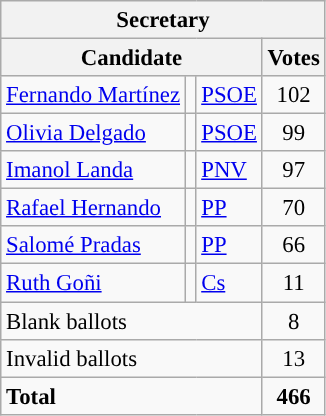<table class="wikitable" style="font-size:95%; text-align:center;">
<tr>
<th colspan="4">Secretary</th>
</tr>
<tr>
<th colspan="3">Candidate</th>
<th>Votes</th>
</tr>
<tr>
<td align="left"> <a href='#'>Fernando Martínez</a></td>
<td style="background:"></td>
<td align="left"><a href='#'>PSOE</a></td>
<td>102</td>
</tr>
<tr>
<td align="left"> <a href='#'>Olivia Delgado</a></td>
<td style="background:"></td>
<td align="left"><a href='#'>PSOE</a></td>
<td>99</td>
</tr>
<tr>
<td align="left"> <a href='#'>Imanol Landa</a></td>
<td style="background:"></td>
<td align="left"><a href='#'>PNV</a></td>
<td>97</td>
</tr>
<tr>
<td align="left"> <a href='#'>Rafael Hernando</a></td>
<td style="background:"></td>
<td align="left"><a href='#'>PP</a></td>
<td>70</td>
</tr>
<tr>
<td align="left"> <a href='#'>Salomé Pradas</a></td>
<td style="background:"></td>
<td align="left"><a href='#'>PP</a></td>
<td>66</td>
</tr>
<tr>
<td align="left"> <a href='#'>Ruth Goñi</a></td>
<td style="background:"></td>
<td align="left"><a href='#'>Cs</a></td>
<td>11</td>
</tr>
<tr>
<td align=left colspan="3">Blank ballots</td>
<td>8</td>
</tr>
<tr>
<td align=left colspan="3">Invalid ballots</td>
<td>13</td>
</tr>
<tr style="font-weight:bold">
<td align=left colspan="3">Total</td>
<td>466</td>
</tr>
</table>
